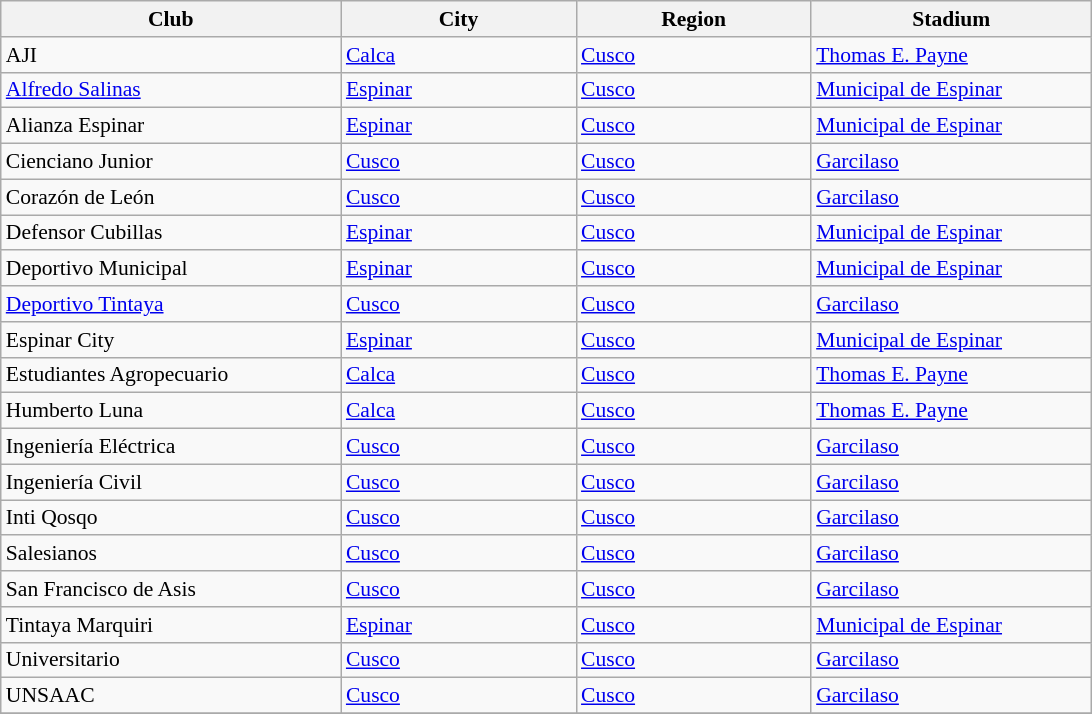<table class="wikitable sortable" style="font-size:90%">
<tr>
<th width=220px>Club</th>
<th width=150px>City</th>
<th width=150px>Region</th>
<th width=180px>Stadium</th>
</tr>
<tr>
<td>AJI</td>
<td><a href='#'>Calca</a></td>
<td><a href='#'>Cusco</a></td>
<td><a href='#'>Thomas E. Payne</a></td>
</tr>
<tr>
<td><a href='#'>Alfredo Salinas</a></td>
<td><a href='#'>Espinar</a></td>
<td><a href='#'>Cusco</a></td>
<td><a href='#'>Municipal de Espinar</a></td>
</tr>
<tr>
<td>Alianza Espinar</td>
<td><a href='#'>Espinar</a></td>
<td><a href='#'>Cusco</a></td>
<td><a href='#'>Municipal de Espinar</a></td>
</tr>
<tr>
<td>Cienciano Junior</td>
<td><a href='#'>Cusco</a></td>
<td><a href='#'>Cusco</a></td>
<td><a href='#'>Garcilaso</a></td>
</tr>
<tr>
<td>Corazón de León</td>
<td><a href='#'>Cusco</a></td>
<td><a href='#'>Cusco</a></td>
<td><a href='#'>Garcilaso</a></td>
</tr>
<tr>
<td>Defensor Cubillas</td>
<td><a href='#'>Espinar</a></td>
<td><a href='#'>Cusco</a></td>
<td><a href='#'>Municipal de Espinar</a></td>
</tr>
<tr>
<td>Deportivo Municipal</td>
<td><a href='#'>Espinar</a></td>
<td><a href='#'>Cusco</a></td>
<td><a href='#'>Municipal de Espinar</a></td>
</tr>
<tr>
<td><a href='#'>Deportivo Tintaya</a></td>
<td><a href='#'>Cusco</a></td>
<td><a href='#'>Cusco</a></td>
<td><a href='#'>Garcilaso</a></td>
</tr>
<tr>
<td>Espinar City</td>
<td><a href='#'>Espinar</a></td>
<td><a href='#'>Cusco</a></td>
<td><a href='#'>Municipal de Espinar</a></td>
</tr>
<tr>
<td>Estudiantes Agropecuario</td>
<td><a href='#'>Calca</a></td>
<td><a href='#'>Cusco</a></td>
<td><a href='#'>Thomas E. Payne</a></td>
</tr>
<tr>
<td>Humberto Luna</td>
<td><a href='#'>Calca</a></td>
<td><a href='#'>Cusco</a></td>
<td><a href='#'>Thomas E. Payne</a></td>
</tr>
<tr>
<td>Ingeniería Eléctrica</td>
<td><a href='#'>Cusco</a></td>
<td><a href='#'>Cusco</a></td>
<td><a href='#'>Garcilaso</a></td>
</tr>
<tr>
<td>Ingeniería Civil</td>
<td><a href='#'>Cusco</a></td>
<td><a href='#'>Cusco</a></td>
<td><a href='#'>Garcilaso</a></td>
</tr>
<tr>
<td>Inti Qosqo</td>
<td><a href='#'>Cusco</a></td>
<td><a href='#'>Cusco</a></td>
<td><a href='#'>Garcilaso</a></td>
</tr>
<tr>
<td>Salesianos</td>
<td><a href='#'>Cusco</a></td>
<td><a href='#'>Cusco</a></td>
<td><a href='#'>Garcilaso</a></td>
</tr>
<tr>
<td>San Francisco de Asis</td>
<td><a href='#'>Cusco</a></td>
<td><a href='#'>Cusco</a></td>
<td><a href='#'>Garcilaso</a></td>
</tr>
<tr>
<td>Tintaya Marquiri</td>
<td><a href='#'>Espinar</a></td>
<td><a href='#'>Cusco</a></td>
<td><a href='#'>Municipal de Espinar</a></td>
</tr>
<tr>
<td>Universitario</td>
<td><a href='#'>Cusco</a></td>
<td><a href='#'>Cusco</a></td>
<td><a href='#'>Garcilaso</a></td>
</tr>
<tr>
<td>UNSAAC</td>
<td><a href='#'>Cusco</a></td>
<td><a href='#'>Cusco</a></td>
<td><a href='#'>Garcilaso</a></td>
</tr>
<tr>
</tr>
</table>
